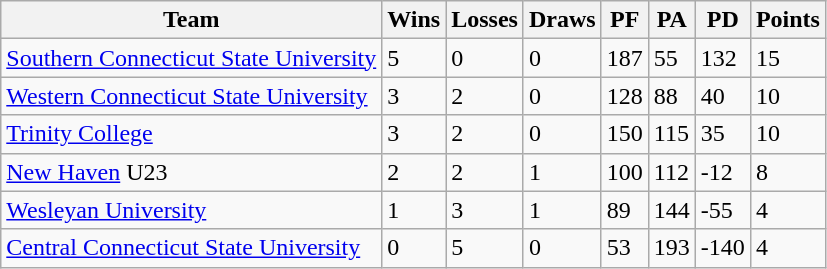<table class="wikitable" border="1">
<tr>
<th>Team</th>
<th>Wins</th>
<th>Losses</th>
<th>Draws</th>
<th>PF</th>
<th>PA</th>
<th>PD</th>
<th>Points</th>
</tr>
<tr>
<td><a href='#'>Southern Connecticut State University</a></td>
<td>5</td>
<td>0</td>
<td>0</td>
<td>187</td>
<td>55</td>
<td>132</td>
<td>15</td>
</tr>
<tr>
<td><a href='#'>Western Connecticut State University</a></td>
<td>3</td>
<td>2</td>
<td>0</td>
<td>128</td>
<td>88</td>
<td>40</td>
<td>10</td>
</tr>
<tr>
<td><a href='#'>Trinity College</a></td>
<td>3</td>
<td>2</td>
<td>0</td>
<td>150</td>
<td>115</td>
<td>35</td>
<td>10</td>
</tr>
<tr>
<td><a href='#'>New Haven</a> U23</td>
<td>2</td>
<td>2</td>
<td>1</td>
<td>100</td>
<td>112</td>
<td>-12</td>
<td>8</td>
</tr>
<tr>
<td><a href='#'>Wesleyan University</a></td>
<td>1</td>
<td>3</td>
<td>1</td>
<td>89</td>
<td>144</td>
<td>-55</td>
<td>4</td>
</tr>
<tr>
<td><a href='#'>Central Connecticut State University</a></td>
<td>0</td>
<td>5</td>
<td>0</td>
<td>53</td>
<td>193</td>
<td>-140</td>
<td>4</td>
</tr>
</table>
